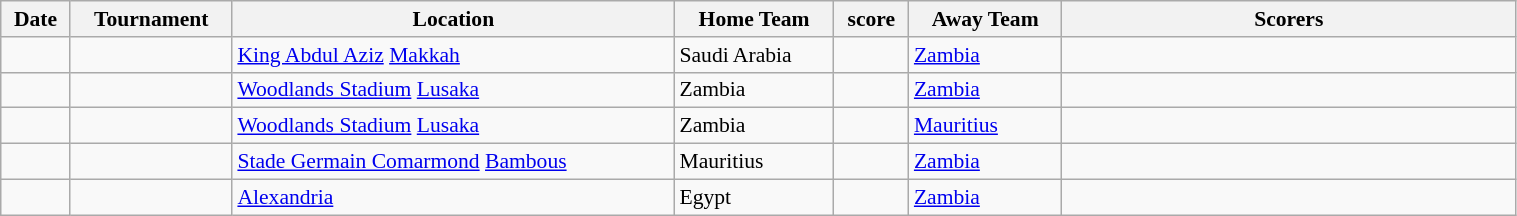<table class="wikitable" width=80% style="font-size: 90%">
<tr>
<th>Date</th>
<th>Tournament</th>
<th>Location</th>
<th>Home Team</th>
<th>score</th>
<th>Away Team</th>
<th width=30%>Scorers</th>
</tr>
<tr>
<td></td>
<td></td>
<td> <a href='#'>King Abdul Aziz</a> <a href='#'>Makkah</a></td>
<td> Saudi Arabia</td>
<td></td>
<td> <a href='#'>Zambia</a></td>
<td></td>
</tr>
<tr>
<td></td>
<td></td>
<td> <a href='#'>Woodlands Stadium</a> <a href='#'>Lusaka</a></td>
<td> Zambia</td>
<td></td>
<td> <a href='#'>Zambia</a></td>
<td></td>
</tr>
<tr>
<td></td>
<td></td>
<td> <a href='#'>Woodlands Stadium</a> <a href='#'>Lusaka</a></td>
<td> Zambia</td>
<td></td>
<td> <a href='#'>Mauritius</a></td>
<td></td>
</tr>
<tr>
<td></td>
<td></td>
<td> <a href='#'>Stade Germain Comarmond</a> <a href='#'>Bambous</a></td>
<td> Mauritius</td>
<td></td>
<td> <a href='#'>Zambia</a></td>
<td></td>
</tr>
<tr>
<td></td>
<td></td>
<td> <a href='#'>Alexandria</a></td>
<td> Egypt</td>
<td></td>
<td> <a href='#'>Zambia</a></td>
<td></td>
</tr>
</table>
